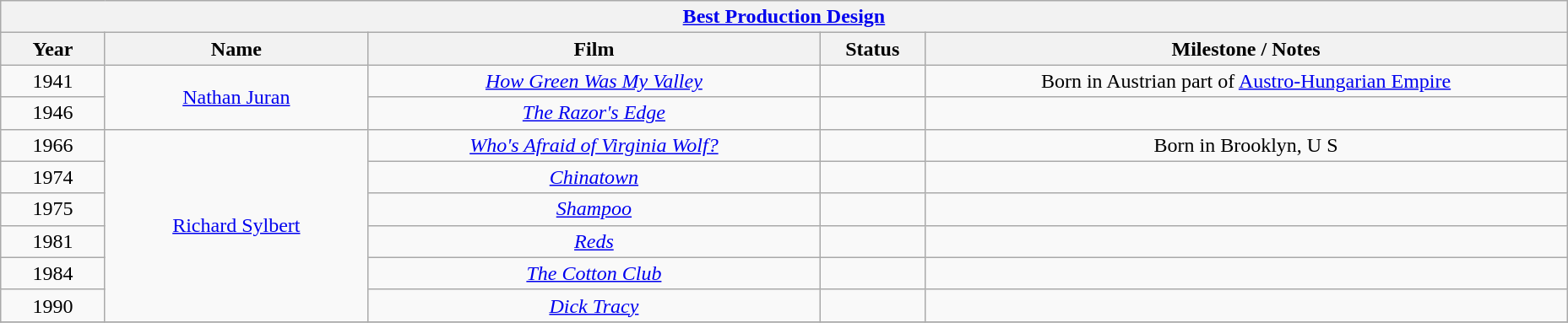<table class="wikitable" style="text-align: center">
<tr>
<th colspan=6 style="text-align:center;"><a href='#'>Best Production Design</a></th>
</tr>
<tr>
<th style="width:075px;">Year</th>
<th style="width:200px;">Name</th>
<th style="width:350px;">Film</th>
<th style="width:075px;">Status</th>
<th style="width:500px;">Milestone / Notes</th>
</tr>
<tr>
<td style="text-align: center">1941</td>
<td rowspan=2><a href='#'>Nathan Juran</a></td>
<td><em><a href='#'>How Green Was My Valley</a></em></td>
<td></td>
<td>Born in Austrian part of <a href='#'>Austro-Hungarian Empire</a></td>
</tr>
<tr>
<td>1946</td>
<td><em><a href='#'>The Razor's Edge</a></em></td>
<td></td>
<td></td>
</tr>
<tr>
<td>1966</td>
<td rowspan=6><a href='#'>Richard Sylbert</a></td>
<td><em><a href='#'>Who's Afraid of Virginia Wolf?</a></em></td>
<td></td>
<td>Born in Brooklyn, U S</td>
</tr>
<tr>
<td>1974</td>
<td><em><a href='#'>Chinatown</a></em></td>
<td></td>
<td></td>
</tr>
<tr>
<td>1975</td>
<td><em><a href='#'>Shampoo</a></em></td>
<td></td>
<td></td>
</tr>
<tr>
<td>1981</td>
<td><em><a href='#'>Reds</a></em></td>
<td></td>
<td></td>
</tr>
<tr>
<td>1984</td>
<td><em><a href='#'>The Cotton Club</a></em></td>
<td></td>
<td></td>
</tr>
<tr>
<td>1990</td>
<td><em><a href='#'>Dick Tracy</a></em></td>
<td></td>
<td></td>
</tr>
<tr>
</tr>
</table>
